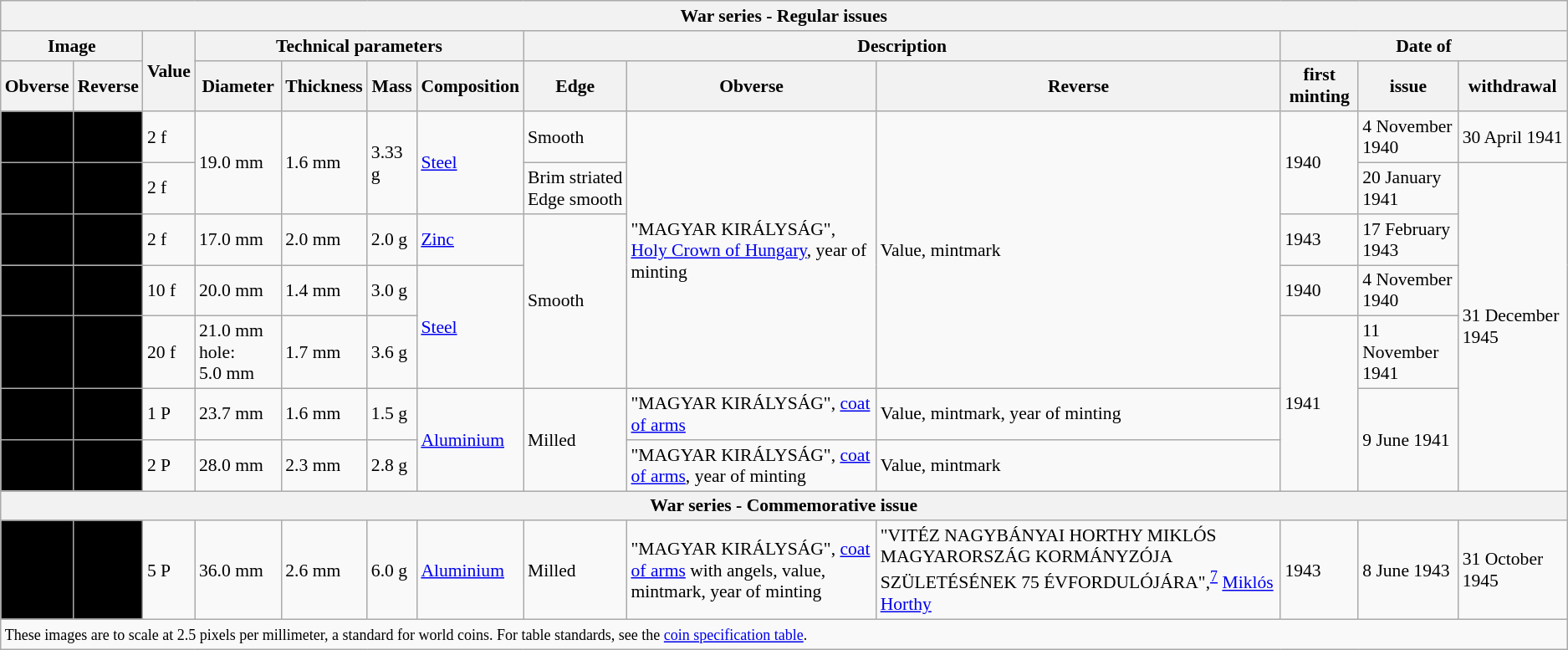<table class="wikitable" style="font-size: 90%">
<tr>
<th colspan="13">War series - Regular issues</th>
</tr>
<tr>
<th colspan="2">Image</th>
<th rowspan="2">Value</th>
<th colspan="4">Technical parameters</th>
<th colspan="3">Description</th>
<th colspan="3">Date of</th>
</tr>
<tr>
<th>Obverse</th>
<th>Reverse</th>
<th>Diameter</th>
<th>Thickness</th>
<th>Mass</th>
<th>Composition</th>
<th>Edge</th>
<th>Obverse</th>
<th>Reverse</th>
<th>first minting</th>
<th>issue</th>
<th>withdrawal</th>
</tr>
<tr>
<td align="center" bgcolor="#000000"></td>
<td align="center" bgcolor="#000000"></td>
<td>2 f</td>
<td rowspan="2">19.0 mm</td>
<td rowspan="2">1.6 mm</td>
<td rowspan="2">3.33 g</td>
<td rowspan="2"><a href='#'>Steel</a></td>
<td>Smooth</td>
<td rowspan="5">"MAGYAR KIRÁLYSÁG", <a href='#'>Holy Crown of Hungary</a>, year of minting</td>
<td rowspan="5">Value, mintmark</td>
<td rowspan="2">1940</td>
<td>4 November 1940</td>
<td>30 April 1941</td>
</tr>
<tr>
<td align="center" bgcolor="#000000"></td>
<td align="center" bgcolor="#000000"></td>
<td>2 f</td>
<td>Brim striated<br>Edge smooth</td>
<td>20 January 1941</td>
<td rowspan="6">31 December 1945</td>
</tr>
<tr>
<td align="center" bgcolor="#000000"></td>
<td align="center" bgcolor="#000000"></td>
<td>2 f</td>
<td>17.0 mm</td>
<td>2.0 mm</td>
<td>2.0 g</td>
<td><a href='#'>Zinc</a></td>
<td rowspan="3">Smooth</td>
<td>1943</td>
<td>17 February 1943</td>
</tr>
<tr>
<td align="center" bgcolor="#000000"></td>
<td align="center" bgcolor="#000000"></td>
<td>10 f</td>
<td>20.0 mm</td>
<td>1.4 mm</td>
<td>3.0 g</td>
<td rowspan="2"><a href='#'>Steel</a></td>
<td>1940</td>
<td>4 November 1940</td>
</tr>
<tr>
<td align="center" bgcolor="#000000"></td>
<td align="center" bgcolor="#000000"></td>
<td>20 f</td>
<td>21.0 mm<br>hole: 5.0 mm</td>
<td>1.7 mm</td>
<td>3.6 g</td>
<td rowspan="3">1941</td>
<td>11 November 1941</td>
</tr>
<tr>
<td align="center" bgcolor="#000000"></td>
<td align="center" bgcolor="#000000"></td>
<td>1 P</td>
<td>23.7 mm</td>
<td>1.6 mm</td>
<td>1.5 g</td>
<td rowspan="2"><a href='#'>Aluminium</a></td>
<td rowspan="2">Milled</td>
<td>"MAGYAR KIRÁLYSÁG", <a href='#'>coat of arms</a></td>
<td>Value, mintmark, year of minting</td>
<td rowspan="2">9 June 1941</td>
</tr>
<tr>
<td align="center" bgcolor="#000000"></td>
<td align="center" bgcolor="#000000"></td>
<td>2 P</td>
<td>28.0 mm</td>
<td>2.3 mm</td>
<td>2.8 g</td>
<td>"MAGYAR KIRÁLYSÁG", <a href='#'>coat of arms</a>, year of minting</td>
<td>Value, mintmark</td>
</tr>
<tr>
<th colspan="13">War series - Commemorative issue</th>
</tr>
<tr>
<td align="center" bgcolor="#000000"></td>
<td align="center" bgcolor="#000000"></td>
<td>5 P</td>
<td>36.0 mm</td>
<td>2.6 mm</td>
<td>6.0 g</td>
<td><a href='#'>Aluminium</a></td>
<td>Milled</td>
<td>"MAGYAR KIRÁLYSÁG", <a href='#'>coat of arms</a> with angels, value, mintmark, year of minting</td>
<td>"VITÉZ NAGYBÁNYAI HORTHY MIKLÓS MAGYARORSZÁG KORMÁNYZÓJA SZÜLETÉSÉNEK 75 ÉVFORDULÓJÁRA",<sup><a href='#'>7</a></sup> <a href='#'>Miklós Horthy</a></td>
<td>1943</td>
<td>8 June 1943</td>
<td>31 October 1945</td>
</tr>
<tr>
<td colspan="13"><small>These images are to scale at 2.5 pixels per millimeter, a standard for world coins. For table standards, see the <a href='#'>coin specification table</a>.</small></td>
</tr>
</table>
